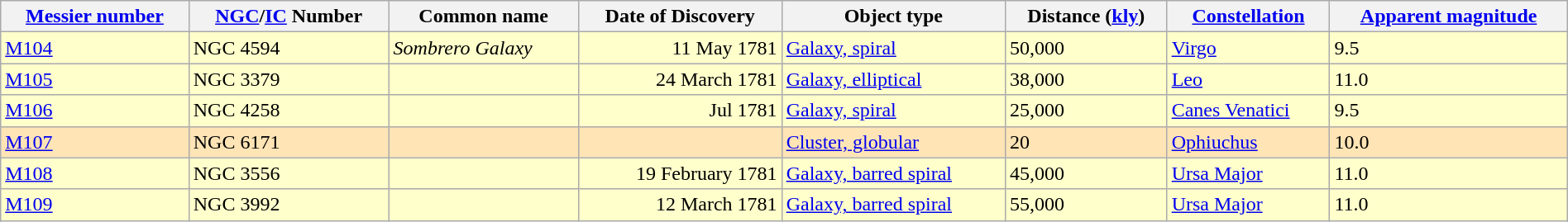<table class="wikitable sortable" style="width:100%">
<tr>
<th><a href='#'>Messier number</a></th>
<th><a href='#'>NGC</a>/<a href='#'>IC</a> Number</th>
<th>Common name</th>
<th>Date of Discovery</th>
<th>Object type</th>
<th>Distance (<a href='#'>kly</a>)</th>
<th><a href='#'>Constellation</a></th>
<th><a href='#'>Apparent magnitude</a></th>
</tr>
<tr style="background:#ffc;">
<td><a href='#'>M104</a></td>
<td>NGC 4594</td>
<td><em>Sombrero Galaxy</em></td>
<td style="text-align:right;">11 May 1781</td>
<td><a href='#'>Galaxy, spiral</a></td>
<td>50,000</td>
<td><a href='#'>Virgo</a></td>
<td>9.5</td>
</tr>
<tr style="background:#ffc;">
<td><a href='#'>M105</a></td>
<td>NGC 3379</td>
<td> </td>
<td style="text-align:right;">24 March 1781</td>
<td><a href='#'>Galaxy, elliptical</a></td>
<td>38,000</td>
<td><a href='#'>Leo</a></td>
<td>11.0</td>
</tr>
<tr style="background:#ffc;">
<td><a href='#'>M106</a></td>
<td>NGC 4258</td>
<td> </td>
<td style="text-align:right;">Jul 1781</td>
<td><a href='#'>Galaxy, spiral</a></td>
<td>25,000</td>
<td><a href='#'>Canes Venatici</a></td>
<td>9.5</td>
</tr>
<tr style="background:moccasin;">
<td><a href='#'>M107</a></td>
<td>NGC 6171</td>
<td> </td>
<td style="text-align:right;"></td>
<td><a href='#'>Cluster, globular</a></td>
<td>20</td>
<td><a href='#'>Ophiuchus</a></td>
<td>10.0</td>
</tr>
<tr style="background:#ffc;">
<td><a href='#'>M108</a></td>
<td>NGC 3556</td>
<td> </td>
<td style="text-align:right;">19 February 1781</td>
<td><a href='#'>Galaxy, barred spiral</a></td>
<td>45,000</td>
<td><a href='#'>Ursa Major</a></td>
<td>11.0</td>
</tr>
<tr style="background:#ffc;">
<td><a href='#'>M109</a></td>
<td>NGC 3992</td>
<td> </td>
<td style="text-align:right;">12 March 1781</td>
<td><a href='#'>Galaxy, barred spiral</a></td>
<td>55,000</td>
<td><a href='#'>Ursa Major</a></td>
<td>11.0</td>
</tr>
</table>
